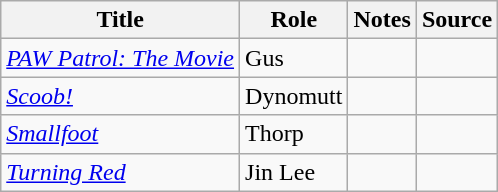<table class="wikitable">
<tr>
<th>Title</th>
<th>Role</th>
<th>Notes</th>
<th>Source</th>
</tr>
<tr>
<td><em><a href='#'>PAW Patrol: The Movie</a></em></td>
<td>Gus</td>
<td></td>
<td></td>
</tr>
<tr>
<td><em><a href='#'>Scoob!</a></em></td>
<td>Dynomutt</td>
<td></td>
<td></td>
</tr>
<tr>
<td><em><a href='#'>Smallfoot</a></em></td>
<td>Thorp</td>
<td></td>
<td></td>
</tr>
<tr>
<td><em><a href='#'>Turning Red</a></em></td>
<td>Jin Lee</td>
<td></td>
<td></td>
</tr>
</table>
